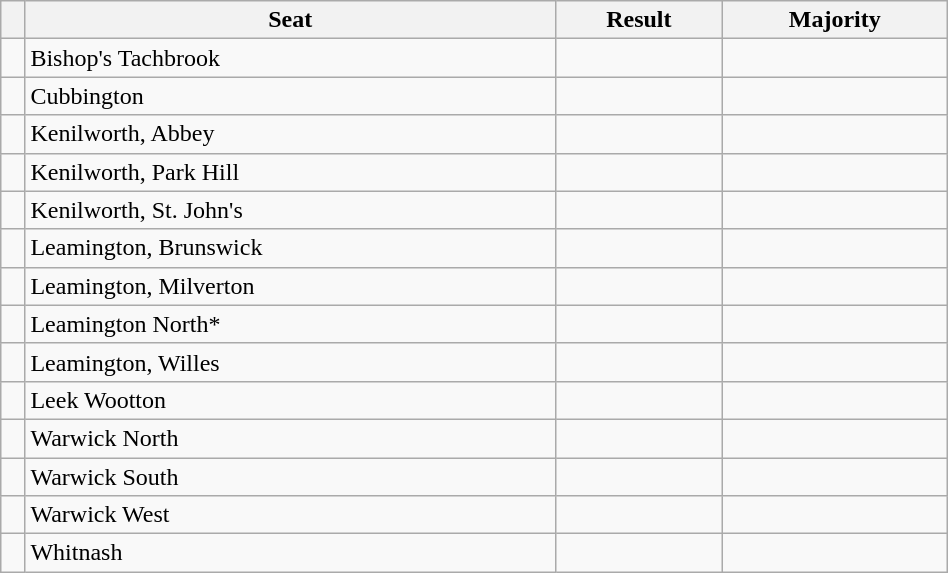<table class="wikitable" style="right; width:50%">
<tr>
<th></th>
<th>Seat</th>
<th>Result</th>
<th>Majority</th>
</tr>
<tr>
<td></td>
<td>Bishop's Tachbrook</td>
<td></td>
<td></td>
</tr>
<tr>
<td></td>
<td>Cubbington</td>
<td></td>
<td></td>
</tr>
<tr>
<td></td>
<td>Kenilworth, Abbey</td>
<td></td>
<td></td>
</tr>
<tr>
<td></td>
<td>Kenilworth, Park Hill</td>
<td></td>
<td></td>
</tr>
<tr>
<td></td>
<td>Kenilworth, St. John's</td>
<td></td>
<td></td>
</tr>
<tr>
<td></td>
<td>Leamington, Brunswick</td>
<td></td>
<td></td>
</tr>
<tr>
<td></td>
<td>Leamington, Milverton</td>
<td></td>
<td></td>
</tr>
<tr>
<td></td>
<td>Leamington North*</td>
<td></td>
<td></td>
</tr>
<tr>
<td></td>
<td>Leamington, Willes</td>
<td></td>
<td></td>
</tr>
<tr>
<td></td>
<td>Leek Wootton</td>
<td></td>
<td></td>
</tr>
<tr>
<td></td>
<td>Warwick North</td>
<td></td>
<td></td>
</tr>
<tr>
<td></td>
<td>Warwick South</td>
<td></td>
<td></td>
</tr>
<tr>
<td></td>
<td>Warwick West</td>
<td></td>
<td></td>
</tr>
<tr>
<td></td>
<td>Whitnash</td>
<td></td>
<td></td>
</tr>
</table>
